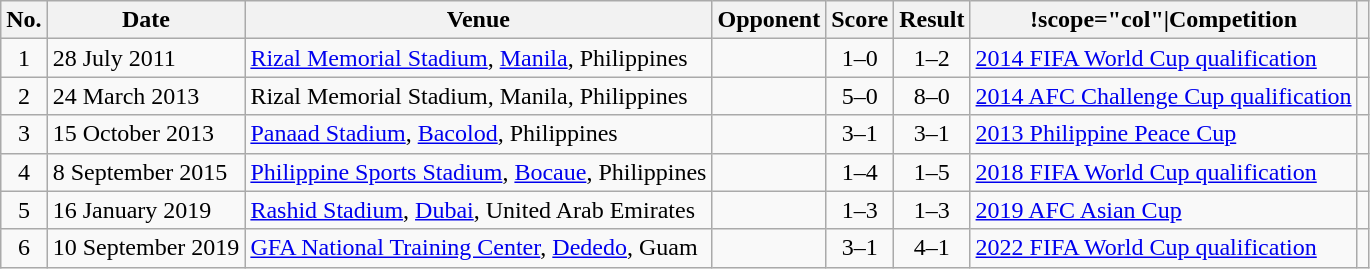<table class="wikitable sortable">
<tr>
<th scope="col">No.</th>
<th scope="col">Date</th>
<th scope="col">Venue</th>
<th scope="col">Opponent</th>
<th scope="col">Score</th>
<th scope="col">Result</th>
<th scope="col">!scope="col"|Competition</th>
<th scope="col" class="unsortable"></th>
</tr>
<tr>
<td style="text-align:center">1</td>
<td>28 July 2011</td>
<td><a href='#'>Rizal Memorial Stadium</a>, <a href='#'>Manila</a>, Philippines</td>
<td></td>
<td style="text-align:center">1–0</td>
<td style="text-align:center">1–2</td>
<td><a href='#'>2014 FIFA World Cup qualification</a></td>
<td></td>
</tr>
<tr>
<td style="text-align:center">2</td>
<td>24 March 2013</td>
<td>Rizal Memorial Stadium, Manila, Philippines</td>
<td></td>
<td style="text-align:center">5–0</td>
<td style="text-align:center">8–0</td>
<td><a href='#'>2014 AFC Challenge Cup qualification</a></td>
<td></td>
</tr>
<tr>
<td style="text-align:center">3</td>
<td>15 October 2013</td>
<td><a href='#'>Panaad Stadium</a>, <a href='#'>Bacolod</a>, Philippines</td>
<td></td>
<td style="text-align:center">3–1</td>
<td style="text-align:center">3–1</td>
<td><a href='#'>2013 Philippine Peace Cup</a></td>
<td></td>
</tr>
<tr>
<td style="text-align:center">4</td>
<td>8 September 2015</td>
<td><a href='#'>Philippine Sports Stadium</a>, <a href='#'>Bocaue</a>, Philippines</td>
<td></td>
<td style="text-align:center">1–4</td>
<td style="text-align:center">1–5</td>
<td><a href='#'>2018 FIFA World Cup qualification</a></td>
<td></td>
</tr>
<tr>
<td style="text-align:center">5</td>
<td>16 January 2019</td>
<td><a href='#'>Rashid Stadium</a>, <a href='#'>Dubai</a>, United Arab Emirates</td>
<td></td>
<td style="text-align:center">1–3</td>
<td style="text-align:center">1–3</td>
<td><a href='#'>2019 AFC Asian Cup</a></td>
<td></td>
</tr>
<tr>
<td style="text-align:center">6</td>
<td>10 September 2019</td>
<td><a href='#'>GFA National Training Center</a>, <a href='#'>Dededo</a>, Guam</td>
<td></td>
<td style="text-align:center">3–1</td>
<td style="text-align:center">4–1</td>
<td><a href='#'>2022 FIFA World Cup qualification</a></td>
<td></td>
</tr>
</table>
